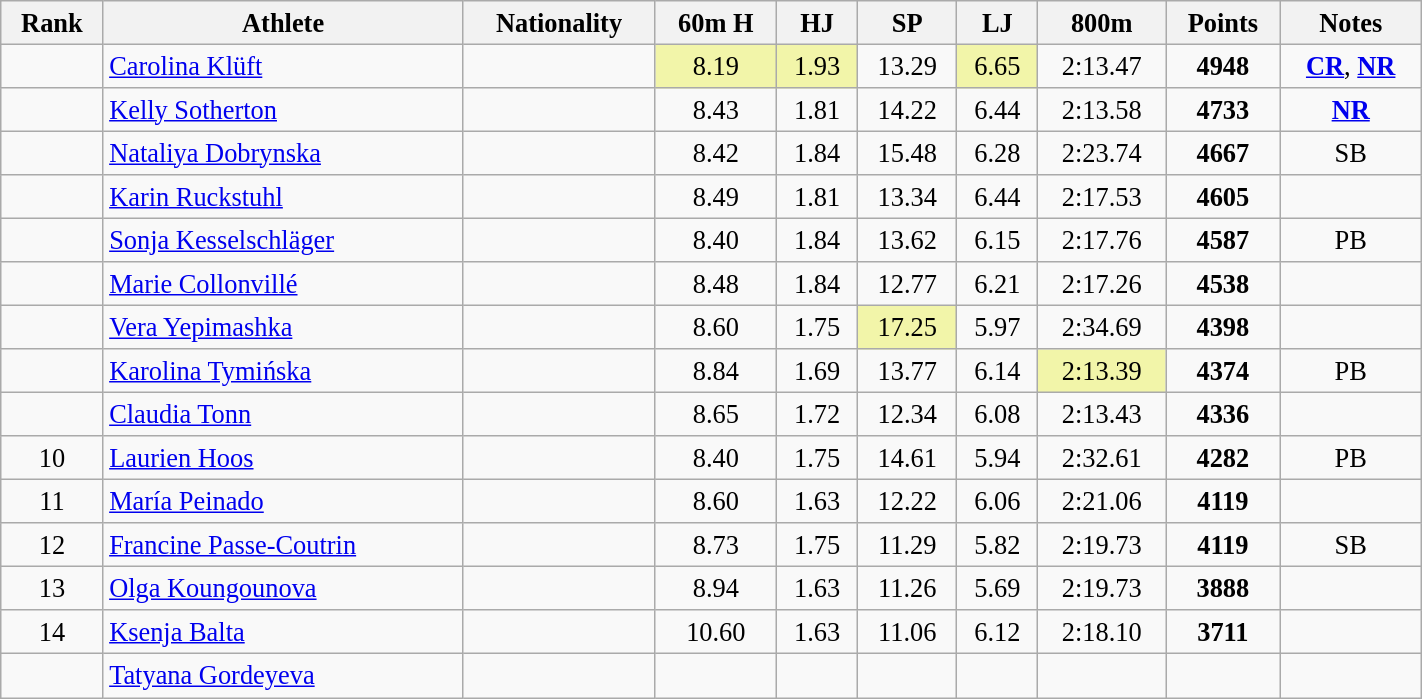<table class="wikitable sortable" style=" text-align:center; font-size:110%;" width="75%">
<tr>
<th>Rank</th>
<th>Athlete</th>
<th>Nationality</th>
<th>60m H</th>
<th>HJ</th>
<th>SP</th>
<th>LJ</th>
<th>800m</th>
<th>Points</th>
<th>Notes</th>
</tr>
<tr>
<td></td>
<td align=left><a href='#'>Carolina Klüft</a></td>
<td align=left></td>
<td bgcolor=#F2F5A9>8.19</td>
<td bgcolor=#F2F5A9>1.93</td>
<td>13.29</td>
<td bgcolor=#F2F5A9>6.65</td>
<td>2:13.47</td>
<td><strong>4948</strong></td>
<td><strong><a href='#'>CR</a></strong>, <strong><a href='#'>NR</a></strong></td>
</tr>
<tr>
<td></td>
<td align=left><a href='#'>Kelly Sotherton</a></td>
<td align=left></td>
<td>8.43</td>
<td>1.81</td>
<td>14.22</td>
<td>6.44</td>
<td>2:13.58</td>
<td><strong>4733</strong></td>
<td><strong><a href='#'>NR</a></strong></td>
</tr>
<tr>
<td></td>
<td align=left><a href='#'>Nataliya Dobrynska</a></td>
<td align=left></td>
<td>8.42</td>
<td>1.84</td>
<td>15.48</td>
<td>6.28</td>
<td>2:23.74</td>
<td><strong>4667</strong></td>
<td>SB</td>
</tr>
<tr>
<td></td>
<td align=left><a href='#'>Karin Ruckstuhl</a></td>
<td align=left></td>
<td>8.49</td>
<td>1.81</td>
<td>13.34</td>
<td>6.44</td>
<td>2:17.53</td>
<td><strong>4605</strong></td>
<td></td>
</tr>
<tr>
<td></td>
<td align=left><a href='#'>Sonja Kesselschläger</a></td>
<td align=left></td>
<td>8.40</td>
<td>1.84</td>
<td>13.62</td>
<td>6.15</td>
<td>2:17.76</td>
<td><strong>4587</strong></td>
<td>PB</td>
</tr>
<tr>
<td></td>
<td align=left><a href='#'>Marie Collonvillé</a></td>
<td align=left></td>
<td>8.48</td>
<td>1.84</td>
<td>12.77</td>
<td>6.21</td>
<td>2:17.26</td>
<td><strong>4538</strong></td>
<td></td>
</tr>
<tr>
<td></td>
<td align=left><a href='#'>Vera Yepimashka</a></td>
<td align=left></td>
<td>8.60</td>
<td>1.75</td>
<td bgcolor=#F2F5A9>17.25</td>
<td>5.97</td>
<td>2:34.69</td>
<td><strong>4398</strong></td>
<td></td>
</tr>
<tr>
<td></td>
<td align=left><a href='#'>Karolina Tymińska</a></td>
<td align=left></td>
<td>8.84</td>
<td>1.69</td>
<td>13.77</td>
<td>6.14</td>
<td bgcolor=#F2F5A9>2:13.39</td>
<td><strong>4374</strong></td>
<td>PB</td>
</tr>
<tr>
<td></td>
<td align=left><a href='#'>Claudia Tonn</a></td>
<td align=left></td>
<td>8.65</td>
<td>1.72</td>
<td>12.34</td>
<td>6.08</td>
<td>2:13.43</td>
<td><strong>4336</strong></td>
<td></td>
</tr>
<tr>
<td>10</td>
<td align=left><a href='#'>Laurien Hoos</a></td>
<td align=left></td>
<td>8.40</td>
<td>1.75</td>
<td>14.61</td>
<td>5.94</td>
<td>2:32.61</td>
<td><strong>4282</strong></td>
<td>PB</td>
</tr>
<tr>
<td>11</td>
<td align=left><a href='#'>María Peinado</a></td>
<td align=left></td>
<td>8.60</td>
<td>1.63</td>
<td>12.22</td>
<td>6.06</td>
<td>2:21.06</td>
<td><strong>4119</strong></td>
<td></td>
</tr>
<tr>
<td>12</td>
<td align=left><a href='#'>Francine Passe-Coutrin</a></td>
<td align=left></td>
<td>8.73</td>
<td>1.75</td>
<td>11.29</td>
<td>5.82</td>
<td>2:19.73</td>
<td><strong>4119</strong></td>
<td>SB</td>
</tr>
<tr>
<td>13</td>
<td align=left><a href='#'>Olga Koungounova</a></td>
<td align=left></td>
<td>8.94</td>
<td>1.63</td>
<td>11.26</td>
<td>5.69</td>
<td>2:19.73</td>
<td><strong>3888</strong></td>
<td></td>
</tr>
<tr>
<td>14</td>
<td align=left><a href='#'>Ksenja Balta</a></td>
<td align=left></td>
<td>10.60</td>
<td>1.63</td>
<td>11.06</td>
<td>6.12</td>
<td>2:18.10</td>
<td><strong>3711</strong></td>
<td></td>
</tr>
<tr>
<td></td>
<td align=left><a href='#'>Tatyana Gordeyeva</a></td>
<td align=left></td>
<td></td>
<td></td>
<td></td>
<td></td>
<td></td>
<td><strong></strong></td>
<td></td>
</tr>
</table>
